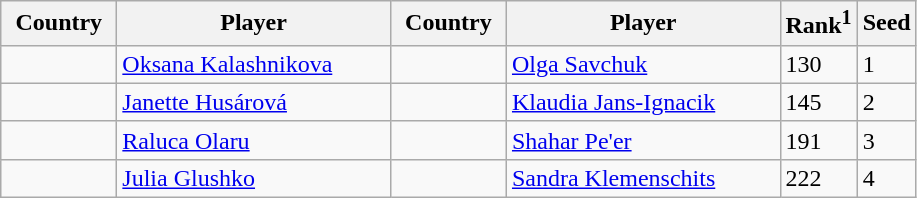<table class="sortable wikitable">
<tr>
<th width="70">Country</th>
<th width="175">Player</th>
<th width="70">Country</th>
<th width="175">Player</th>
<th>Rank<sup>1</sup></th>
<th>Seed</th>
</tr>
<tr>
<td></td>
<td><a href='#'>Oksana Kalashnikova</a></td>
<td></td>
<td><a href='#'>Olga Savchuk</a></td>
<td>130</td>
<td>1</td>
</tr>
<tr>
<td></td>
<td><a href='#'>Janette Husárová</a></td>
<td></td>
<td><a href='#'>Klaudia Jans-Ignacik</a></td>
<td>145</td>
<td>2</td>
</tr>
<tr>
<td></td>
<td><a href='#'>Raluca Olaru</a></td>
<td></td>
<td><a href='#'>Shahar Pe'er</a></td>
<td>191</td>
<td>3</td>
</tr>
<tr>
<td></td>
<td><a href='#'>Julia Glushko</a></td>
<td></td>
<td><a href='#'>Sandra Klemenschits</a></td>
<td>222</td>
<td>4</td>
</tr>
</table>
